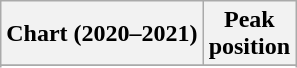<table class="wikitable sortable plainrowheaders">
<tr>
<th>Chart (2020–2021)</th>
<th>Peak<br>position</th>
</tr>
<tr>
</tr>
<tr>
</tr>
<tr>
</tr>
<tr>
</tr>
</table>
